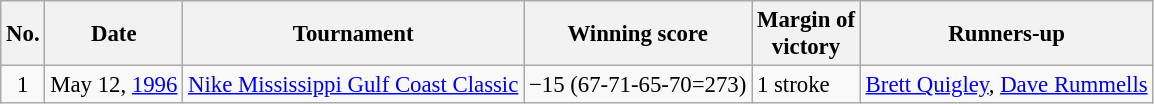<table class="wikitable" style="font-size:95%;">
<tr>
<th>No.</th>
<th>Date</th>
<th>Tournament</th>
<th>Winning score</th>
<th>Margin of<br>victory</th>
<th>Runners-up</th>
</tr>
<tr>
<td align=center>1</td>
<td align=right>May 12, <a href='#'>1996</a></td>
<td><a href='#'>Nike Mississippi Gulf Coast Classic</a></td>
<td>−15 (67-71-65-70=273)</td>
<td>1 stroke</td>
<td> <a href='#'>Brett Quigley</a>,  <a href='#'>Dave Rummells</a></td>
</tr>
</table>
